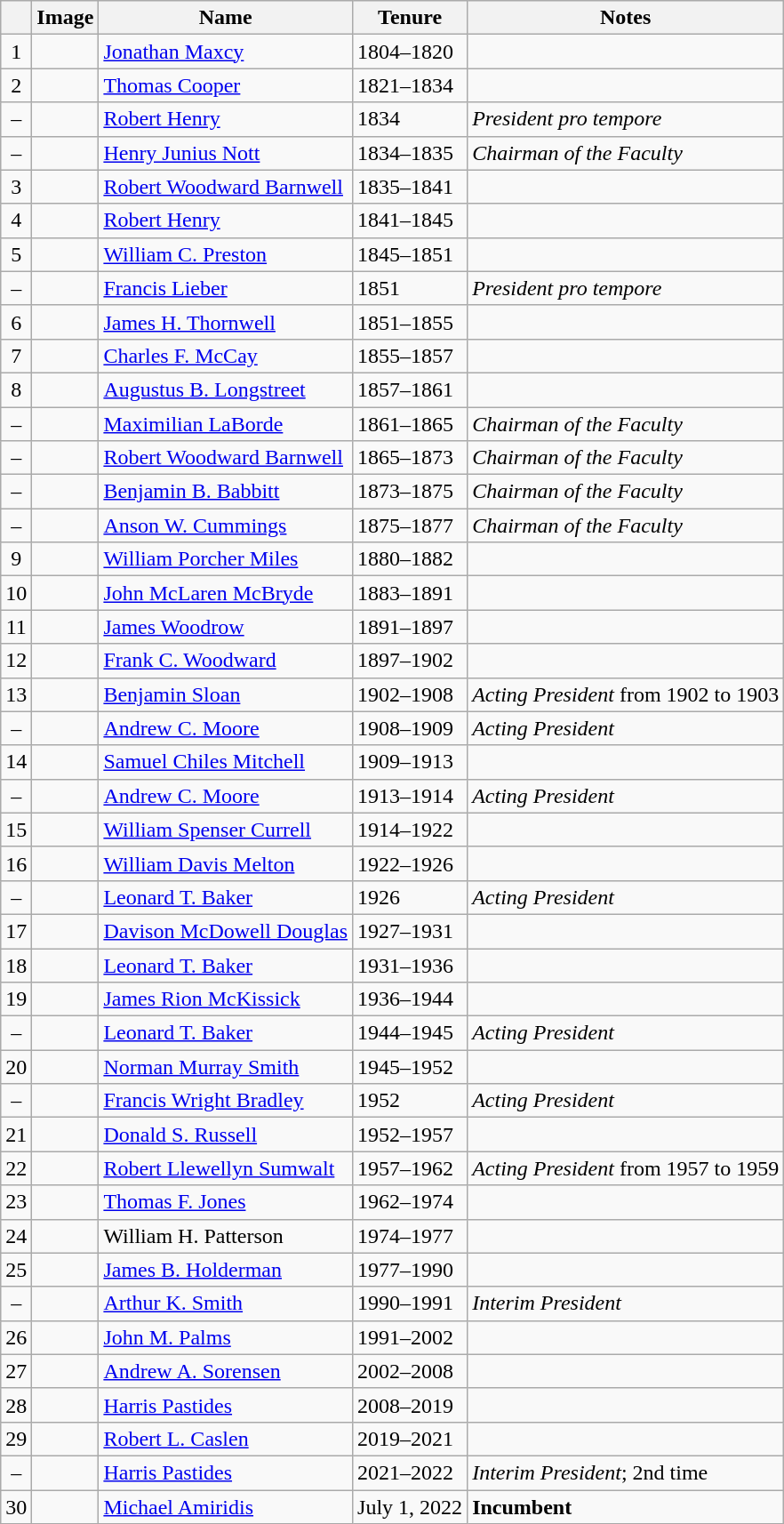<table class=wikitable>
<tr>
<th></th>
<th>Image</th>
<th>Name</th>
<th>Tenure</th>
<th>Notes</th>
</tr>
<tr>
<td style="text-align:center;">1</td>
<td></td>
<td><a href='#'>Jonathan Maxcy</a></td>
<td>1804–1820</td>
<td></td>
</tr>
<tr>
<td style="text-align:center;">2</td>
<td></td>
<td><a href='#'>Thomas Cooper</a></td>
<td>1821–1834</td>
<td></td>
</tr>
<tr>
<td style="text-align:center;">–</td>
<td></td>
<td><a href='#'>Robert Henry</a></td>
<td>1834</td>
<td><em>President pro tempore</em></td>
</tr>
<tr>
<td style="text-align:center;">–</td>
<td></td>
<td><a href='#'>Henry Junius Nott</a></td>
<td>1834–1835</td>
<td><em>Chairman of the Faculty</em></td>
</tr>
<tr>
<td style="text-align:center;">3</td>
<td></td>
<td><a href='#'>Robert Woodward Barnwell</a></td>
<td>1835–1841</td>
<td></td>
</tr>
<tr>
<td style="text-align:center;">4</td>
<td></td>
<td><a href='#'>Robert Henry</a></td>
<td>1841–1845</td>
<td></td>
</tr>
<tr>
<td style="text-align:center;">5</td>
<td></td>
<td><a href='#'>William C. Preston</a></td>
<td>1845–1851</td>
<td></td>
</tr>
<tr>
<td style="text-align:center;">–</td>
<td></td>
<td><a href='#'>Francis Lieber</a></td>
<td>1851</td>
<td><em>President pro tempore</em></td>
</tr>
<tr>
<td style="text-align:center;">6</td>
<td></td>
<td><a href='#'>James H. Thornwell</a></td>
<td>1851–1855</td>
<td></td>
</tr>
<tr>
<td style="text-align:center;">7</td>
<td></td>
<td><a href='#'>Charles F. McCay</a></td>
<td>1855–1857</td>
<td></td>
</tr>
<tr>
<td style="text-align:center;">8</td>
<td></td>
<td><a href='#'>Augustus B. Longstreet</a></td>
<td>1857–1861</td>
<td></td>
</tr>
<tr>
<td style="text-align:center;">–</td>
<td></td>
<td><a href='#'>Maximilian LaBorde</a></td>
<td>1861–1865</td>
<td><em>Chairman of the Faculty</em></td>
</tr>
<tr>
<td style="text-align:center;">–</td>
<td></td>
<td><a href='#'>Robert Woodward Barnwell</a></td>
<td>1865–1873</td>
<td><em>Chairman of the Faculty</em></td>
</tr>
<tr>
<td style="text-align:center;">–</td>
<td></td>
<td><a href='#'>Benjamin B. Babbitt</a></td>
<td>1873–1875</td>
<td><em>Chairman of the Faculty</em></td>
</tr>
<tr>
<td style="text-align:center;">–</td>
<td></td>
<td><a href='#'>Anson W. Cummings</a></td>
<td>1875–1877</td>
<td><em>Chairman of the Faculty</em></td>
</tr>
<tr>
<td style="text-align:center;">9</td>
<td></td>
<td><a href='#'>William Porcher Miles</a></td>
<td>1880–1882</td>
<td></td>
</tr>
<tr>
<td style="text-align:center;">10</td>
<td></td>
<td><a href='#'>John McLaren McBryde</a></td>
<td>1883–1891</td>
<td></td>
</tr>
<tr>
<td style="text-align:center;">11</td>
<td></td>
<td><a href='#'>James Woodrow</a></td>
<td>1891–1897</td>
<td></td>
</tr>
<tr>
<td style="text-align:center;">12</td>
<td></td>
<td><a href='#'>Frank C. Woodward</a></td>
<td>1897–1902</td>
<td></td>
</tr>
<tr>
<td style="text-align:center;">13</td>
<td></td>
<td><a href='#'>Benjamin Sloan</a></td>
<td>1902–1908</td>
<td><em>Acting President</em> from 1902 to 1903</td>
</tr>
<tr>
<td style="text-align:center;">–</td>
<td></td>
<td><a href='#'>Andrew C. Moore</a></td>
<td>1908–1909</td>
<td><em>Acting President</em></td>
</tr>
<tr>
<td style="text-align:center;">14</td>
<td></td>
<td><a href='#'>Samuel Chiles Mitchell</a></td>
<td>1909–1913</td>
<td></td>
</tr>
<tr>
<td style="text-align:center;">–</td>
<td></td>
<td><a href='#'>Andrew C. Moore</a></td>
<td>1913–1914</td>
<td><em>Acting President</em></td>
</tr>
<tr>
<td style="text-align:center;">15</td>
<td></td>
<td><a href='#'>William Spenser Currell</a></td>
<td>1914–1922</td>
<td></td>
</tr>
<tr>
<td style="text-align:center;">16</td>
<td></td>
<td><a href='#'>William Davis Melton</a></td>
<td>1922–1926</td>
<td></td>
</tr>
<tr>
<td style="text-align:center;">–</td>
<td></td>
<td><a href='#'>Leonard T. Baker</a></td>
<td>1926</td>
<td><em>Acting President</em></td>
</tr>
<tr>
<td style="text-align:center;">17</td>
<td></td>
<td><a href='#'>Davison McDowell Douglas</a></td>
<td>1927–1931</td>
<td></td>
</tr>
<tr>
<td style="text-align:center;">18</td>
<td></td>
<td><a href='#'>Leonard T. Baker</a></td>
<td>1931–1936</td>
<td></td>
</tr>
<tr>
<td style="text-align:center;">19</td>
<td></td>
<td><a href='#'>James Rion McKissick</a></td>
<td>1936–1944</td>
<td></td>
</tr>
<tr>
<td style="text-align:center;">–</td>
<td></td>
<td><a href='#'>Leonard T. Baker</a></td>
<td>1944–1945</td>
<td><em>Acting President</em></td>
</tr>
<tr>
<td style="text-align:center;">20</td>
<td></td>
<td><a href='#'>Norman Murray Smith</a></td>
<td>1945–1952</td>
<td></td>
</tr>
<tr>
<td style="text-align:center;">–</td>
<td></td>
<td><a href='#'>Francis Wright Bradley</a></td>
<td>1952</td>
<td><em>Acting President</em></td>
</tr>
<tr>
<td style="text-align:center;">21</td>
<td></td>
<td><a href='#'>Donald S. Russell</a></td>
<td>1952–1957</td>
<td></td>
</tr>
<tr>
<td style="text-align:center;">22</td>
<td></td>
<td><a href='#'>Robert Llewellyn Sumwalt</a></td>
<td>1957–1962</td>
<td><em>Acting President</em> from 1957 to 1959</td>
</tr>
<tr>
<td style="text-align:center;">23</td>
<td></td>
<td><a href='#'>Thomas F. Jones</a></td>
<td>1962–1974</td>
<td></td>
</tr>
<tr>
<td style="text-align:center;">24</td>
<td></td>
<td>William H. Patterson</td>
<td>1974–1977</td>
<td></td>
</tr>
<tr>
<td style="text-align:center;">25</td>
<td></td>
<td><a href='#'>James B. Holderman</a></td>
<td>1977–1990</td>
<td></td>
</tr>
<tr>
<td style="text-align:center;">–</td>
<td></td>
<td><a href='#'>Arthur K. Smith</a></td>
<td>1990–1991</td>
<td><em>Interim President</em></td>
</tr>
<tr>
<td style="text-align:center;">26</td>
<td></td>
<td><a href='#'>John M. Palms</a></td>
<td>1991–2002</td>
<td></td>
</tr>
<tr>
<td style="text-align:center;">27</td>
<td></td>
<td><a href='#'>Andrew A. Sorensen</a></td>
<td>2002–2008</td>
<td></td>
</tr>
<tr>
<td style="text-align:center;">28</td>
<td></td>
<td><a href='#'>Harris Pastides</a></td>
<td>2008–2019</td>
<td></td>
</tr>
<tr>
<td style="text-align:center;">29</td>
<td></td>
<td><a href='#'>Robert L. Caslen</a></td>
<td>2019–2021</td>
<td></td>
</tr>
<tr>
<td style="text-align:center;">–</td>
<td></td>
<td><a href='#'>Harris Pastides</a></td>
<td>2021–2022</td>
<td><em>Interim President</em>; 2nd time</td>
</tr>
<tr>
<td style="text-align:center;">30</td>
<td></td>
<td><a href='#'>Michael Amiridis</a></td>
<td>July 1, 2022</td>
<td><strong>Incumbent</strong></td>
</tr>
</table>
